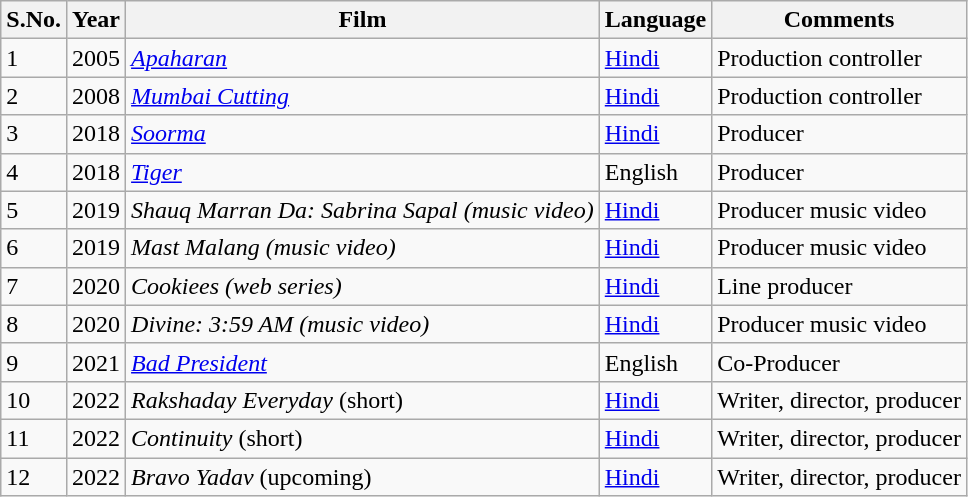<table class="wikitable">
<tr>
<th>S.No.</th>
<th>Year</th>
<th>Film</th>
<th>Language</th>
<th>Comments</th>
</tr>
<tr>
<td>1</td>
<td>2005</td>
<td><em><a href='#'>Apaharan</a></em></td>
<td><a href='#'>Hindi</a></td>
<td>Production controller</td>
</tr>
<tr>
<td>2</td>
<td>2008</td>
<td><em><a href='#'>Mumbai Cutting</a></em></td>
<td><a href='#'>Hindi</a></td>
<td>Production controller</td>
</tr>
<tr>
<td>3</td>
<td>2018</td>
<td><em><a href='#'>Soorma</a></em></td>
<td><a href='#'>Hindi</a></td>
<td>Producer</td>
</tr>
<tr>
<td>4</td>
<td>2018</td>
<td><em><a href='#'>Tiger</a></em></td>
<td>English</td>
<td>Producer</td>
</tr>
<tr>
<td>5</td>
<td>2019</td>
<td><em>Shauq Marran Da: Sabrina Sapal (music video)</em></td>
<td><a href='#'>Hindi</a></td>
<td>Producer music video</td>
</tr>
<tr>
<td>6</td>
<td>2019</td>
<td><em>Mast Malang (music video)</em></td>
<td><a href='#'>Hindi</a></td>
<td>Producer music video</td>
</tr>
<tr>
<td>7</td>
<td>2020</td>
<td><em>Cookiees (web series)</em></td>
<td><a href='#'>Hindi</a></td>
<td>Line producer</td>
</tr>
<tr>
<td>8</td>
<td>2020</td>
<td><em>Divine: 3:59 AM (music video)</em></td>
<td><a href='#'>Hindi</a></td>
<td>Producer music video</td>
</tr>
<tr>
<td>9</td>
<td>2021</td>
<td><em><a href='#'>Bad President</a></em></td>
<td>English</td>
<td>Co-Producer</td>
</tr>
<tr>
<td>10</td>
<td>2022</td>
<td><em>Rakshaday Everyday</em> (short)</td>
<td><a href='#'>Hindi</a></td>
<td>Writer, director, producer</td>
</tr>
<tr>
<td>11</td>
<td>2022</td>
<td><em>Continuity</em> (short)</td>
<td><a href='#'>Hindi</a></td>
<td>Writer, director, producer</td>
</tr>
<tr>
<td>12</td>
<td>2022</td>
<td><em>Bravo Yadav</em> (upcoming)</td>
<td><a href='#'>Hindi</a></td>
<td>Writer, director, producer</td>
</tr>
</table>
